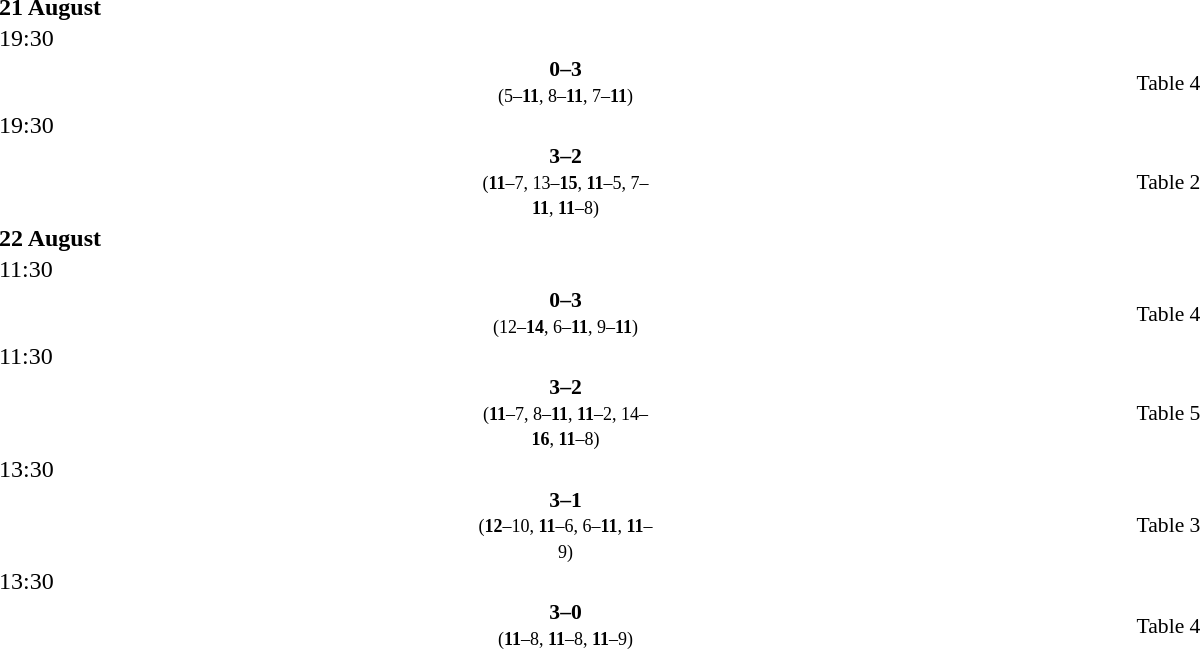<table style="width:100%;" cellspacing="1">
<tr>
<th width=25%></th>
<th width=10%></th>
<th width=25%></th>
</tr>
<tr>
<td><strong>21 August</strong></td>
</tr>
<tr>
<td>19:30</td>
</tr>
<tr style=font-size:90%>
<td align=right></td>
<td align=center><strong> 0–3 </strong><br><small>(5–<strong>11</strong>, 8–<strong>11</strong>, 7–<strong>11</strong>)</small></td>
<td><strong></strong></td>
<td>Table 4</td>
</tr>
<tr>
<td>19:30</td>
</tr>
<tr style=font-size:90%>
<td align=right><strong></strong></td>
<td align=center><strong> 3–2 </strong><br><small>(<strong>11</strong>–7, 13–<strong>15</strong>, <strong>11</strong>–5, 7–<strong>11</strong>, <strong>11</strong>–8)</small></td>
<td></td>
<td>Table 2</td>
</tr>
<tr>
<td><strong>22 August</strong></td>
</tr>
<tr>
<td>11:30</td>
</tr>
<tr style=font-size:90%>
<td align=right></td>
<td align=center><strong> 0–3 </strong><br><small>(12–<strong>14</strong>, 6–<strong>11</strong>, 9–<strong>11</strong>)</small></td>
<td><strong></strong></td>
<td>Table 4</td>
</tr>
<tr>
<td>11:30</td>
</tr>
<tr style=font-size:90%>
<td align=right><strong></strong></td>
<td align=center><strong> 3–2 </strong><br><small>(<strong>11</strong>–7, 8–<strong>11</strong>, <strong>11</strong>–2, 14–<strong>16</strong>, <strong>11</strong>–8)</small></td>
<td></td>
<td>Table 5</td>
</tr>
<tr>
<td>13:30</td>
</tr>
<tr style=font-size:90%>
<td align=right><strong></strong></td>
<td align=center><strong> 3–1 </strong><br><small>(<strong>12</strong>–10, <strong>11</strong>–6, 6–<strong>11</strong>, <strong>11</strong>–9)</small></td>
<td></td>
<td>Table 3</td>
</tr>
<tr>
<td>13:30</td>
</tr>
<tr style=font-size:90%>
<td align=right><strong></strong></td>
<td align=center><strong> 3–0 </strong><br><small>(<strong>11</strong>–8, <strong>11</strong>–8, <strong>11</strong>–9)</small></td>
<td></td>
<td>Table 4</td>
</tr>
</table>
